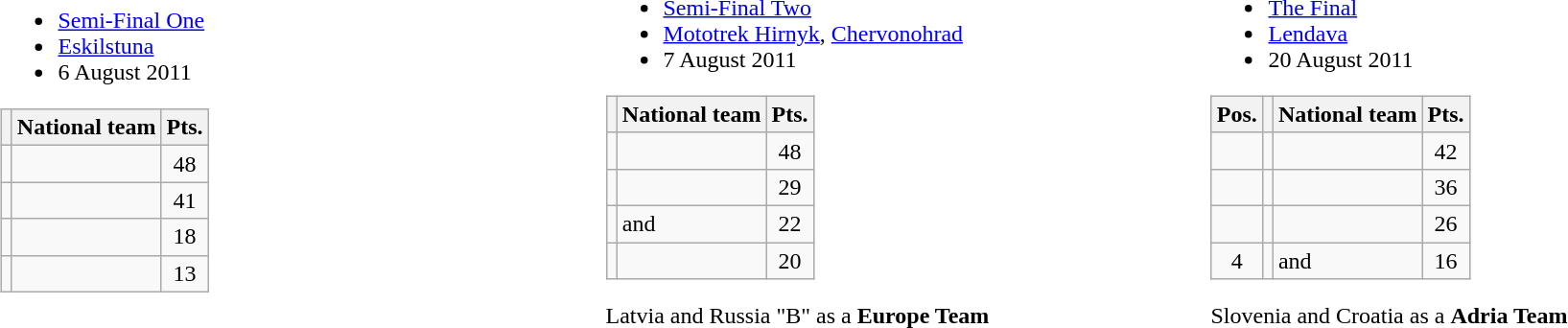<table width=100%>
<tr>
<td width=33%><br><ul><li><a href='#'>Semi-Final One</a></li><li> <a href='#'>Eskilstuna</a></li><li>6 August 2011</li></ul><table class=wikitable>
<tr>
<th></th>
<th>National team</th>
<th>Pts.</th>
</tr>
<tr align=center >
<td></td>
<td align=left></td>
<td>48</td>
</tr>
<tr align=center >
<td></td>
<td align=left></td>
<td>41</td>
</tr>
<tr align=center>
<td></td>
<td align=left></td>
<td>18</td>
</tr>
<tr align=center>
<td></td>
<td align=left></td>
<td>13</td>
</tr>
</table>
</td>
<td width=33%><br><ul><li><a href='#'>Semi-Final Two</a></li><li> <a href='#'>Mototrek Hirnyk</a>, <a href='#'>Chervonohrad</a></li><li>7 August 2011</li></ul><table class=wikitable>
<tr>
<th></th>
<th>National team</th>
<th>Pts.</th>
</tr>
<tr align=center >
<td></td>
<td align=left></td>
<td>48</td>
</tr>
<tr align=center>
<td></td>
<td align=left></td>
<td>29</td>
</tr>
<tr align=center>
<td></td>
<td align=left> and </td>
<td>22</td>
</tr>
<tr align=center>
<td></td>
<td align=left></td>
<td>20</td>
</tr>
</table>
Latvia and Russia "B" as a <strong>Europe Team</strong></td>
<td width=33%><br><ul><li><a href='#'>The Final</a></li><li> <a href='#'>Lendava</a></li><li>20 August 2011</li></ul><table class=wikitable>
<tr>
<th>Pos.</th>
<th></th>
<th>National team</th>
<th>Pts.</th>
</tr>
<tr align=center>
<td></td>
<td></td>
<td align=left></td>
<td>42</td>
</tr>
<tr align=center>
<td></td>
<td></td>
<td align=left></td>
<td>36</td>
</tr>
<tr align=center>
<td></td>
<td></td>
<td align=left></td>
<td>26</td>
</tr>
<tr align=center>
<td>4</td>
<td></td>
<td align=left> and </td>
<td>16</td>
</tr>
</table>
Slovenia and Croatia as a <strong>Adria Team</strong></td>
</tr>
</table>
